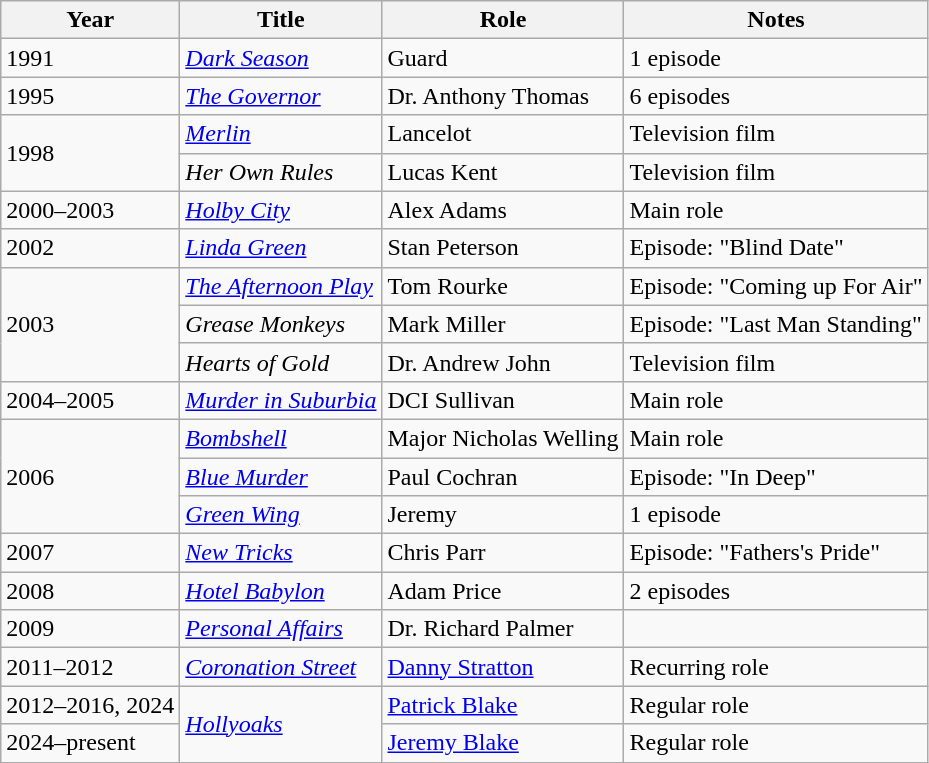<table class="wikitable">
<tr>
<th>Year</th>
<th>Title</th>
<th>Role</th>
<th>Notes</th>
</tr>
<tr>
<td>1991</td>
<td><em><a href='#'>Dark Season</a></em></td>
<td>Guard</td>
<td>1 episode</td>
</tr>
<tr>
<td>1995</td>
<td><em><a href='#'>The Governor</a></em></td>
<td>Dr. Anthony Thomas</td>
<td>6 episodes</td>
</tr>
<tr>
<td rowspan="2">1998</td>
<td><em><a href='#'>Merlin</a></em></td>
<td>Lancelot</td>
<td>Television film</td>
</tr>
<tr>
<td><em>Her Own Rules</em></td>
<td>Lucas Kent</td>
<td>Television film</td>
</tr>
<tr>
<td>2000–2003</td>
<td><em><a href='#'>Holby City</a></em></td>
<td>Alex Adams</td>
<td>Main role</td>
</tr>
<tr>
<td>2002</td>
<td><em><a href='#'>Linda Green</a></em></td>
<td>Stan Peterson</td>
<td>Episode: "Blind Date"</td>
</tr>
<tr>
<td rowspan="3">2003</td>
<td><em><a href='#'>The Afternoon Play</a></em></td>
<td>Tom Rourke</td>
<td>Episode: "Coming up For Air"</td>
</tr>
<tr>
<td><em>Grease Monkeys</em></td>
<td>Mark Miller</td>
<td>Episode: "Last Man Standing"</td>
</tr>
<tr>
<td><em>Hearts of Gold</em></td>
<td>Dr. Andrew John</td>
<td>Television film</td>
</tr>
<tr>
<td>2004–2005</td>
<td><em><a href='#'>Murder in Suburbia</a></em></td>
<td>DCI Sullivan</td>
<td>Main role</td>
</tr>
<tr>
<td rowspan="3">2006</td>
<td><em><a href='#'>Bombshell</a></em></td>
<td>Major Nicholas Welling</td>
<td>Main role</td>
</tr>
<tr>
<td><em><a href='#'>Blue Murder</a></em></td>
<td>Paul Cochran</td>
<td>Episode: "In Deep"</td>
</tr>
<tr>
<td><em><a href='#'>Green Wing</a></em></td>
<td>Jeremy</td>
<td>1 episode</td>
</tr>
<tr>
<td>2007</td>
<td><em><a href='#'>New Tricks</a></em></td>
<td>Chris Parr</td>
<td>Episode: "Fathers's Pride"</td>
</tr>
<tr>
<td>2008</td>
<td><em><a href='#'>Hotel Babylon</a></em></td>
<td>Adam Price</td>
<td>2 episodes</td>
</tr>
<tr>
<td>2009</td>
<td><em><a href='#'>Personal Affairs</a></em></td>
<td>Dr. Richard Palmer</td>
<td></td>
</tr>
<tr>
<td>2011–2012</td>
<td><em><a href='#'>Coronation Street</a></em></td>
<td><a href='#'>Danny Stratton</a></td>
<td>Recurring role</td>
</tr>
<tr>
<td>2012–2016, 2024</td>
<td rowspan="2"><em><a href='#'>Hollyoaks</a></em></td>
<td><a href='#'>Patrick Blake</a></td>
<td>Regular role</td>
</tr>
<tr>
<td>2024–present</td>
<td><a href='#'>Jeremy Blake</a></td>
<td>Regular role</td>
</tr>
</table>
